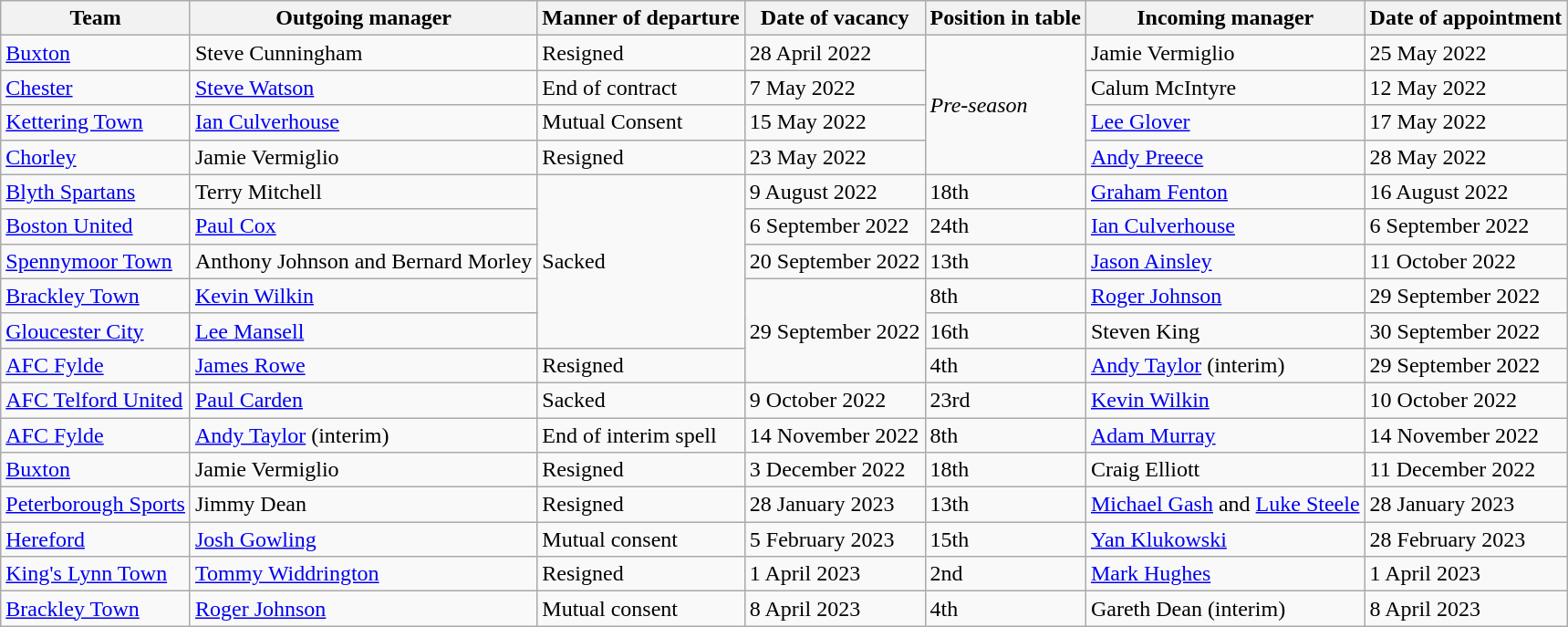<table class="wikitable sortable">
<tr>
<th>Team</th>
<th width-150>Outgoing manager</th>
<th>Manner of departure</th>
<th>Date of vacancy</th>
<th>Position in table</th>
<th>Incoming manager</th>
<th>Date of appointment</th>
</tr>
<tr>
<td><a href='#'>Buxton</a></td>
<td> Steve Cunningham</td>
<td>Resigned</td>
<td>28 April 2022</td>
<td rowspan="4"><em>Pre-season</em></td>
<td> Jamie Vermiglio</td>
<td>25 May 2022</td>
</tr>
<tr>
<td><a href='#'>Chester</a></td>
<td> <a href='#'>Steve Watson</a></td>
<td>End of contract</td>
<td>7 May 2022</td>
<td> Calum McIntyre</td>
<td>12 May 2022</td>
</tr>
<tr>
<td><a href='#'>Kettering Town</a></td>
<td> <a href='#'>Ian Culverhouse</a></td>
<td>Mutual Consent</td>
<td>15 May 2022</td>
<td> <a href='#'>Lee Glover</a></td>
<td>17 May 2022</td>
</tr>
<tr>
<td><a href='#'>Chorley</a></td>
<td> Jamie Vermiglio</td>
<td>Resigned</td>
<td>23 May 2022</td>
<td> <a href='#'>Andy Preece</a></td>
<td>28 May 2022</td>
</tr>
<tr>
<td><a href='#'>Blyth Spartans</a></td>
<td> Terry Mitchell</td>
<td rowspan="5">Sacked</td>
<td>9 August 2022</td>
<td>18th</td>
<td> <a href='#'>Graham Fenton</a></td>
<td>16 August 2022</td>
</tr>
<tr>
<td><a href='#'>Boston United</a></td>
<td> <a href='#'>Paul Cox</a></td>
<td>6 September 2022</td>
<td>24th</td>
<td> <a href='#'>Ian Culverhouse</a></td>
<td>6 September 2022</td>
</tr>
<tr>
<td><a href='#'>Spennymoor Town</a></td>
<td> Anthony Johnson and  Bernard Morley</td>
<td>20 September 2022</td>
<td>13th</td>
<td> <a href='#'>Jason Ainsley</a></td>
<td>11 October 2022</td>
</tr>
<tr>
<td><a href='#'>Brackley Town</a></td>
<td> <a href='#'>Kevin Wilkin</a></td>
<td rowspan="3">29 September 2022</td>
<td>8th</td>
<td> <a href='#'>Roger Johnson</a></td>
<td>29 September 2022</td>
</tr>
<tr>
<td><a href='#'>Gloucester City</a></td>
<td> <a href='#'>Lee Mansell</a></td>
<td>16th</td>
<td> Steven King</td>
<td>30 September 2022</td>
</tr>
<tr>
<td><a href='#'>AFC Fylde</a></td>
<td> <a href='#'>James Rowe</a></td>
<td>Resigned</td>
<td>4th</td>
<td> <a href='#'>Andy Taylor</a> (interim)</td>
<td>29 September 2022</td>
</tr>
<tr>
<td><a href='#'>AFC Telford United</a></td>
<td> <a href='#'>Paul Carden</a></td>
<td>Sacked</td>
<td>9 October 2022</td>
<td>23rd</td>
<td> <a href='#'>Kevin Wilkin</a></td>
<td>10 October 2022</td>
</tr>
<tr>
<td><a href='#'>AFC Fylde</a></td>
<td> <a href='#'>Andy Taylor</a> (interim)</td>
<td>End of interim spell</td>
<td>14 November 2022</td>
<td>8th</td>
<td> <a href='#'>Adam Murray</a></td>
<td>14 November 2022</td>
</tr>
<tr>
<td><a href='#'>Buxton</a></td>
<td> Jamie Vermiglio</td>
<td>Resigned</td>
<td>3 December 2022</td>
<td>18th</td>
<td> Craig Elliott</td>
<td>11 December 2022</td>
</tr>
<tr>
<td><a href='#'>Peterborough Sports</a></td>
<td> Jimmy Dean</td>
<td>Resigned</td>
<td>28 January 2023</td>
<td>13th</td>
<td> <a href='#'>Michael Gash</a> and  <a href='#'>Luke Steele</a></td>
<td>28 January 2023</td>
</tr>
<tr>
<td><a href='#'>Hereford</a></td>
<td> <a href='#'>Josh Gowling</a></td>
<td>Mutual consent</td>
<td>5 February 2023</td>
<td>15th</td>
<td> <a href='#'>Yan Klukowski</a></td>
<td>28 February 2023</td>
</tr>
<tr>
<td><a href='#'>King's Lynn Town</a></td>
<td> <a href='#'>Tommy Widdrington</a></td>
<td>Resigned</td>
<td>1 April 2023</td>
<td>2nd</td>
<td> <a href='#'>Mark Hughes</a></td>
<td>1 April 2023</td>
</tr>
<tr>
<td><a href='#'>Brackley Town</a></td>
<td> <a href='#'>Roger Johnson</a></td>
<td>Mutual consent</td>
<td>8 April 2023</td>
<td>4th</td>
<td> Gareth Dean (interim)</td>
<td>8 April 2023</td>
</tr>
</table>
